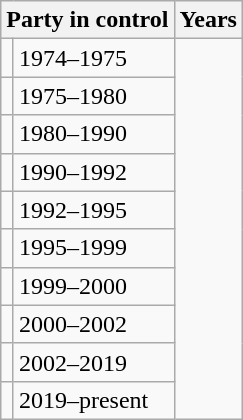<table class="wikitable">
<tr>
<th colspan=2>Party in control</th>
<th>Years</th>
</tr>
<tr>
<td></td>
<td>1974–1975</td>
</tr>
<tr>
<td></td>
<td>1975–1980</td>
</tr>
<tr>
<td></td>
<td>1980–1990</td>
</tr>
<tr>
<td></td>
<td>1990–1992</td>
</tr>
<tr>
<td></td>
<td>1992–1995</td>
</tr>
<tr>
<td></td>
<td>1995–1999</td>
</tr>
<tr>
<td></td>
<td>1999–2000</td>
</tr>
<tr>
<td></td>
<td>2000–2002</td>
</tr>
<tr>
<td></td>
<td>2002–2019</td>
</tr>
<tr>
<td></td>
<td>2019–present</td>
</tr>
</table>
